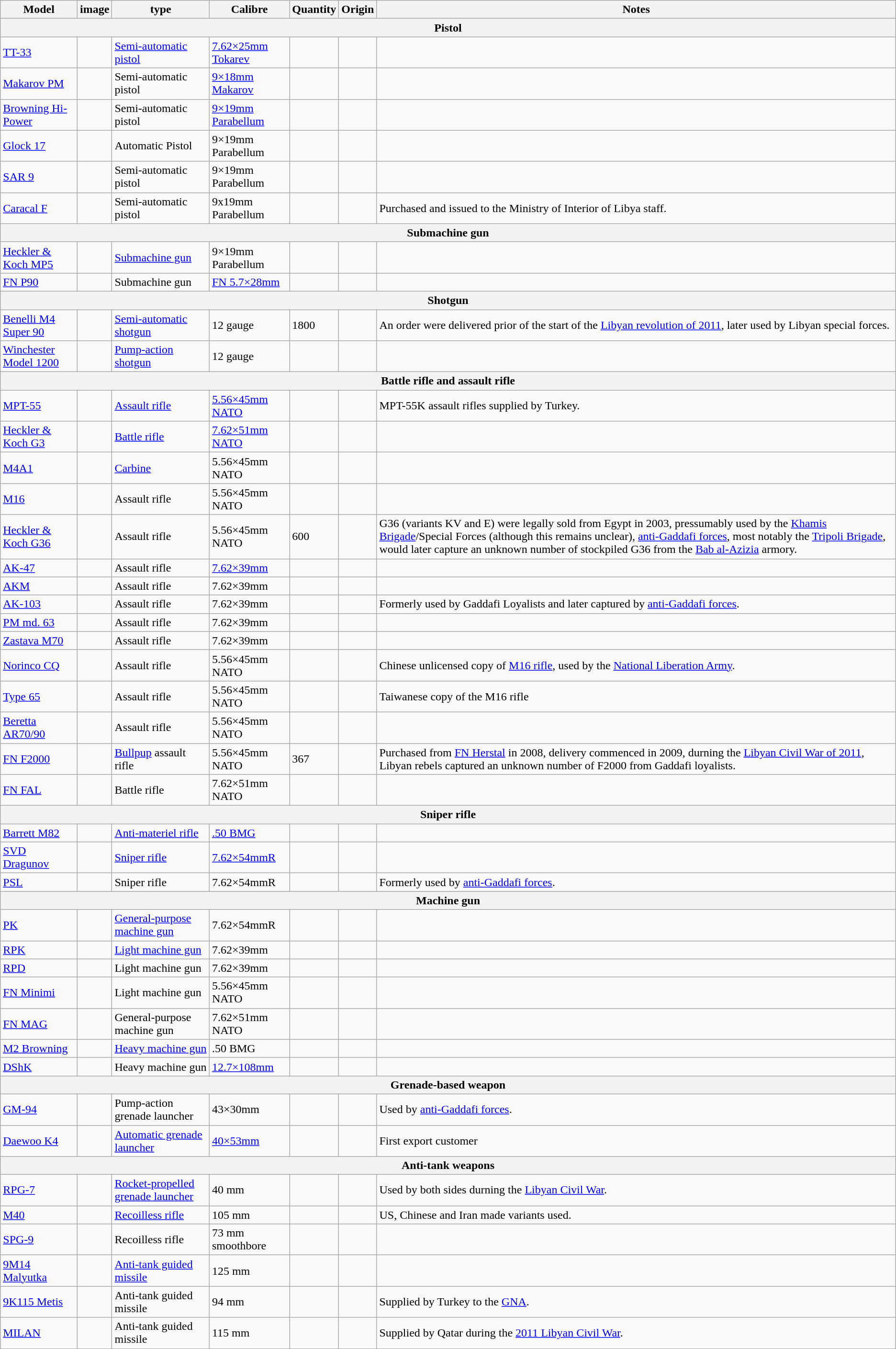<table class="wikitable">
<tr>
<th>Model</th>
<th>image</th>
<th>type</th>
<th>Calibre</th>
<th>Quantity</th>
<th>Origin</th>
<th>Notes</th>
</tr>
<tr>
<th colspan="8">Pistol</th>
</tr>
<tr>
<td><a href='#'>TT-33</a></td>
<td></td>
<td><a href='#'>Semi-automatic pistol</a></td>
<td><a href='#'>7.62×25mm Tokarev</a></td>
<td></td>
<td></td>
<td></td>
</tr>
<tr>
<td><a href='#'>Makarov PM</a></td>
<td></td>
<td>Semi-automatic pistol</td>
<td><a href='#'>9×18mm Makarov</a></td>
<td></td>
<td></td>
<td></td>
</tr>
<tr>
<td><a href='#'>Browning Hi-Power</a></td>
<td></td>
<td>Semi-automatic pistol</td>
<td><a href='#'>9×19mm Parabellum</a></td>
<td></td>
<td></td>
<td></td>
</tr>
<tr>
<td><a href='#'>Glock 17</a></td>
<td></td>
<td>Automatic Pistol</td>
<td>9×19mm Parabellum</td>
<td></td>
<td></td>
<td></td>
</tr>
<tr>
<td><a href='#'>SAR 9</a></td>
<td></td>
<td>Semi-automatic pistol</td>
<td>9×19mm Parabellum</td>
<td></td>
<td></td>
<td></td>
</tr>
<tr>
<td><a href='#'>Caracal F</a></td>
<td></td>
<td>Semi-automatic pistol</td>
<td>9x19mm Parabellum</td>
<td></td>
<td></td>
<td>Purchased and issued to the Ministry of Interior of Libya staff.</td>
</tr>
<tr>
<th colspan="8">Submachine gun</th>
</tr>
<tr>
<td><a href='#'>Heckler & Koch MP5</a></td>
<td></td>
<td><a href='#'>Submachine gun</a></td>
<td>9×19mm Parabellum</td>
<td></td>
<td></td>
<td></td>
</tr>
<tr>
<td><a href='#'>FN P90</a></td>
<td></td>
<td>Submachine gun</td>
<td><a href='#'>FN 5.7×28mm</a></td>
<td></td>
<td></td>
<td></td>
</tr>
<tr>
<th colspan="8">Shotgun</th>
</tr>
<tr>
<td><a href='#'>Benelli M4 Super 90</a></td>
<td></td>
<td><a href='#'>Semi-automatic shotgun</a></td>
<td>12 gauge</td>
<td>1800</td>
<td></td>
<td>An order were delivered prior of the start of the <a href='#'>Libyan revolution of 2011</a>, later used by Libyan special forces.</td>
</tr>
<tr>
<td><a href='#'>Winchester Model 1200</a></td>
<td></td>
<td><a href='#'>Pump-action shotgun</a></td>
<td>12 gauge</td>
<td></td>
<td></td>
<td></td>
</tr>
<tr>
<th colspan="8">Battle rifle and assault rifle</th>
</tr>
<tr>
<td><a href='#'>MPT-55</a></td>
<td></td>
<td><a href='#'>Assault rifle</a></td>
<td><a href='#'>5.56×45mm NATO</a></td>
<td></td>
<td></td>
<td>MPT-55K assault rifles supplied by Turkey.</td>
</tr>
<tr>
<td><a href='#'>Heckler & Koch G3</a></td>
<td></td>
<td><a href='#'>Battle rifle</a></td>
<td><a href='#'>7.62×51mm NATO</a></td>
<td></td>
<td><br></td>
<td></td>
</tr>
<tr>
<td><a href='#'>M4A1</a></td>
<td></td>
<td><a href='#'>Carbine</a></td>
<td>5.56×45mm NATO</td>
<td></td>
<td></td>
<td></td>
</tr>
<tr>
<td><a href='#'>M16</a></td>
<td></td>
<td>Assault rifle</td>
<td>5.56×45mm NATO</td>
<td></td>
<td></td>
<td></td>
</tr>
<tr>
<td><a href='#'>Heckler & Koch G36</a></td>
<td></td>
<td>Assault rifle</td>
<td>5.56×45mm NATO</td>
<td>600</td>
<td></td>
<td>G36 (variants KV and E) were legally sold from Egypt in 2003, pressumably used by the <a href='#'>Khamis Brigade</a>/Special Forces (although this remains unclear), <a href='#'>anti-Gaddafi forces</a>, most notably the <a href='#'>Tripoli Brigade</a>, would later capture an unknown number of stockpiled G36 from the <a href='#'>Bab al-Azizia</a> armory.</td>
</tr>
<tr>
<td><a href='#'>AK-47</a></td>
<td></td>
<td>Assault rifle</td>
<td><a href='#'>7.62×39mm</a></td>
<td></td>
<td></td>
<td></td>
</tr>
<tr>
<td><a href='#'>AKM</a></td>
<td></td>
<td>Assault rifle</td>
<td>7.62×39mm</td>
<td></td>
<td></td>
<td></td>
</tr>
<tr>
<td><a href='#'>AK-103</a></td>
<td></td>
<td>Assault rifle</td>
<td>7.62×39mm</td>
<td></td>
<td></td>
<td>Formerly used by Gaddafi Loyalists and later captured by <a href='#'>anti-Gaddafi forces</a>.</td>
</tr>
<tr>
<td><a href='#'>PM md. 63</a></td>
<td></td>
<td>Assault rifle</td>
<td>7.62×39mm</td>
<td></td>
<td></td>
<td></td>
</tr>
<tr>
<td><a href='#'>Zastava M70</a></td>
<td></td>
<td>Assault rifle</td>
<td>7.62×39mm</td>
<td></td>
<td></td>
<td></td>
</tr>
<tr>
<td><a href='#'>Norinco CQ</a></td>
<td></td>
<td>Assault rifle</td>
<td>5.56×45mm NATO</td>
<td></td>
<td></td>
<td>Chinese unlicensed copy of <a href='#'>M16 rifle</a>, used by the <a href='#'>National Liberation Army</a>.</td>
</tr>
<tr>
<td><a href='#'>Type 65</a></td>
<td></td>
<td>Assault rifle</td>
<td>5.56×45mm NATO</td>
<td></td>
<td></td>
<td>Taiwanese copy of the M16 rifle</td>
</tr>
<tr>
<td><a href='#'>Beretta AR70/90</a></td>
<td></td>
<td>Assault rifle</td>
<td>5.56×45mm NATO</td>
<td></td>
<td></td>
<td></td>
</tr>
<tr>
<td><a href='#'>FN F2000</a></td>
<td></td>
<td><a href='#'>Bullpup</a> assault rifle</td>
<td>5.56×45mm NATO</td>
<td>367</td>
<td></td>
<td>Purchased from <a href='#'>FN Herstal</a> in 2008, delivery commenced in 2009, durning the  <a href='#'>Libyan Civil War of 2011</a>, Libyan rebels captured an unknown number of F2000 from Gaddafi loyalists.</td>
</tr>
<tr>
<td><a href='#'>FN FAL</a></td>
<td></td>
<td>Battle rifle</td>
<td>7.62×51mm NATO</td>
<td></td>
<td></td>
<td></td>
</tr>
<tr>
<th colspan="8">Sniper rifle</th>
</tr>
<tr>
<td><a href='#'>Barrett M82</a></td>
<td></td>
<td><a href='#'>Anti-materiel rifle</a></td>
<td><a href='#'>.50 BMG</a></td>
<td></td>
<td></td>
<td></td>
</tr>
<tr>
<td><a href='#'>SVD Dragunov</a></td>
<td></td>
<td><a href='#'>Sniper rifle</a></td>
<td><a href='#'>7.62×54mmR</a></td>
<td></td>
<td></td>
<td></td>
</tr>
<tr>
<td><a href='#'>PSL</a></td>
<td></td>
<td>Sniper rifle</td>
<td>7.62×54mmR</td>
<td></td>
<td></td>
<td>Formerly used by <a href='#'>anti-Gaddafi forces</a>.</td>
</tr>
<tr>
<th colspan="8">Machine gun</th>
</tr>
<tr>
<td><a href='#'>PK</a></td>
<td></td>
<td><a href='#'>General-purpose machine gun</a></td>
<td>7.62×54mmR</td>
<td></td>
<td></td>
<td></td>
</tr>
<tr>
<td><a href='#'>RPK</a></td>
<td></td>
<td><a href='#'>Light machine gun</a></td>
<td>7.62×39mm</td>
<td></td>
<td></td>
<td></td>
</tr>
<tr>
<td><a href='#'>RPD</a></td>
<td></td>
<td>Light machine gun</td>
<td>7.62×39mm</td>
<td></td>
<td></td>
<td></td>
</tr>
<tr>
<td><a href='#'>FN Minimi</a></td>
<td></td>
<td>Light machine gun</td>
<td>5.56×45mm NATO</td>
<td></td>
<td></td>
<td></td>
</tr>
<tr>
<td><a href='#'>FN MAG</a></td>
<td></td>
<td>General-purpose machine gun</td>
<td>7.62×51mm NATO</td>
<td></td>
<td></td>
<td></td>
</tr>
<tr>
<td><a href='#'>M2 Browning</a></td>
<td></td>
<td><a href='#'>Heavy machine gun</a></td>
<td>.50 BMG</td>
<td></td>
<td></td>
<td></td>
</tr>
<tr>
<td><a href='#'>DShK</a></td>
<td></td>
<td>Heavy machine gun</td>
<td><a href='#'>12.7×108mm</a></td>
<td></td>
<td></td>
<td></td>
</tr>
<tr>
<th colspan="8">Grenade-based weapon</th>
</tr>
<tr>
<td><a href='#'>GM-94</a></td>
<td></td>
<td>Pump-action grenade launcher</td>
<td>43×30mm</td>
<td></td>
<td></td>
<td>Used by <a href='#'>anti-Gaddafi forces</a>.</td>
</tr>
<tr>
<td><a href='#'>Daewoo K4</a></td>
<td></td>
<td><a href='#'>Automatic grenade launcher</a></td>
<td><a href='#'>40×53mm</a></td>
<td></td>
<td></td>
<td>First export customer</td>
</tr>
<tr>
<th colspan="8">Anti-tank weapons</th>
</tr>
<tr>
<td><a href='#'>RPG-7</a></td>
<td></td>
<td><a href='#'>Rocket-propelled grenade launcher</a></td>
<td>40 mm</td>
<td></td>
<td></td>
<td>Used by both sides durning the <a href='#'>Libyan Civil War</a>.</td>
</tr>
<tr>
<td><a href='#'>M40</a></td>
<td></td>
<td><a href='#'>Recoilless rifle</a></td>
<td>105 mm</td>
<td></td>
<td></td>
<td>US, Chinese and Iran made variants used.</td>
</tr>
<tr>
<td><a href='#'>SPG-9</a></td>
<td></td>
<td>Recoilless rifle</td>
<td>73 mm smoothbore</td>
<td></td>
<td></td>
<td></td>
</tr>
<tr>
<td><a href='#'>9M14 Malyutka</a></td>
<td></td>
<td><a href='#'>Anti-tank guided missile</a></td>
<td>125 mm</td>
<td></td>
<td></td>
<td></td>
</tr>
<tr>
<td><a href='#'>9K115 Metis</a></td>
<td></td>
<td>Anti-tank guided missile</td>
<td>94 mm</td>
<td></td>
<td></td>
<td>Supplied by Turkey to the <a href='#'>GNA</a>.</td>
</tr>
<tr>
<td><a href='#'>MILAN</a></td>
<td></td>
<td>Anti-tank guided missile</td>
<td>115 mm</td>
<td></td>
<td><br></td>
<td>Supplied by Qatar during the <a href='#'>2011 Libyan Civil War</a>.</td>
</tr>
<tr>
</tr>
</table>
